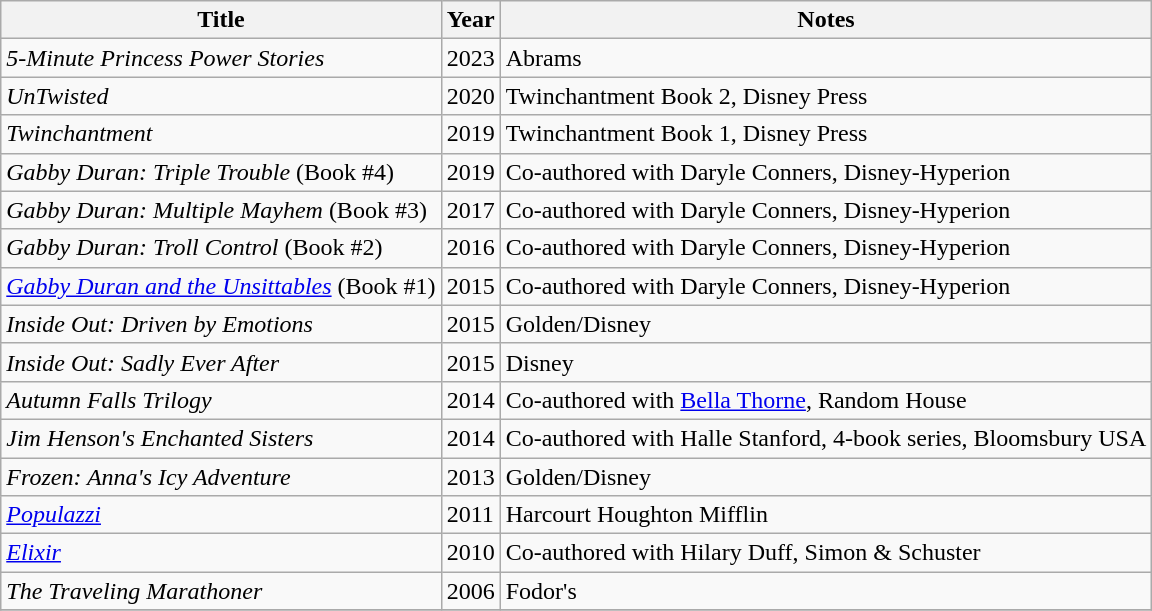<table class="wikitable sortable">
<tr>
<th>Title</th>
<th>Year</th>
<th>Notes</th>
</tr>
<tr>
<td><em>5-Minute Princess Power Stories</em></td>
<td>2023</td>
<td>Abrams </td>
</tr>
<tr>
<td><em>UnTwisted</em></td>
<td>2020</td>
<td>Twinchantment Book 2, Disney Press</td>
</tr>
<tr>
<td><em>Twinchantment</em></td>
<td>2019</td>
<td>Twinchantment Book 1, Disney Press </td>
</tr>
<tr>
<td><em>Gabby Duran: Triple Trouble</em> (Book #4)</td>
<td>2019</td>
<td>Co-authored with Daryle Conners, Disney-Hyperion</td>
</tr>
<tr>
<td><em>Gabby Duran: Multiple Mayhem</em> (Book #3)</td>
<td>2017</td>
<td>Co-authored with Daryle Conners, Disney-Hyperion</td>
</tr>
<tr>
<td><em>Gabby Duran: Troll Control</em> (Book #2)</td>
<td>2016</td>
<td>Co-authored with Daryle Conners, Disney-Hyperion </td>
</tr>
<tr>
<td><em><a href='#'>Gabby Duran and the Unsittables</a></em> (Book #1)</td>
<td>2015</td>
<td>Co-authored with Daryle Conners, Disney-Hyperion </td>
</tr>
<tr>
<td><em>Inside Out: Driven by Emotions</em></td>
<td>2015</td>
<td>Golden/Disney </td>
</tr>
<tr>
<td><em>Inside Out: Sadly Ever After</em></td>
<td>2015</td>
<td>Disney </td>
</tr>
<tr>
<td><em>Autumn Falls Trilogy</em></td>
<td>2014</td>
<td>Co-authored with <a href='#'>Bella Thorne</a>, Random House</td>
</tr>
<tr>
<td><em>Jim Henson's Enchanted Sisters</em></td>
<td>2014</td>
<td>Co-authored with Halle Stanford, 4-book series, Bloomsbury USA</td>
</tr>
<tr>
<td><em>Frozen: Anna's Icy Adventure</em></td>
<td>2013</td>
<td>Golden/Disney </td>
</tr>
<tr>
<td><em><a href='#'>Populazzi</a></em></td>
<td>2011</td>
<td>Harcourt Houghton Mifflin </td>
</tr>
<tr>
<td><em><a href='#'>Elixir</a></em></td>
<td>2010</td>
<td>Co-authored with Hilary Duff, Simon & Schuster </td>
</tr>
<tr>
<td><em>The Traveling Marathoner</em></td>
<td>2006</td>
<td>Fodor's </td>
</tr>
<tr>
</tr>
</table>
